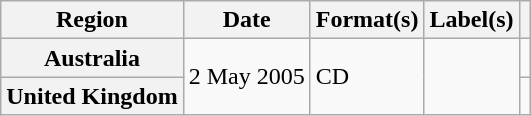<table class="wikitable plainrowheaders">
<tr>
<th scope="col">Region</th>
<th scope="col">Date</th>
<th scope="col">Format(s)</th>
<th scope="col">Label(s)</th>
<th scope="col"></th>
</tr>
<tr>
<th scope="row">Australia</th>
<td rowspan="2">2 May 2005</td>
<td rowspan="2">CD</td>
<td rowspan="2"></td>
<td></td>
</tr>
<tr>
<th scope="row">United Kingdom</th>
<td></td>
</tr>
</table>
